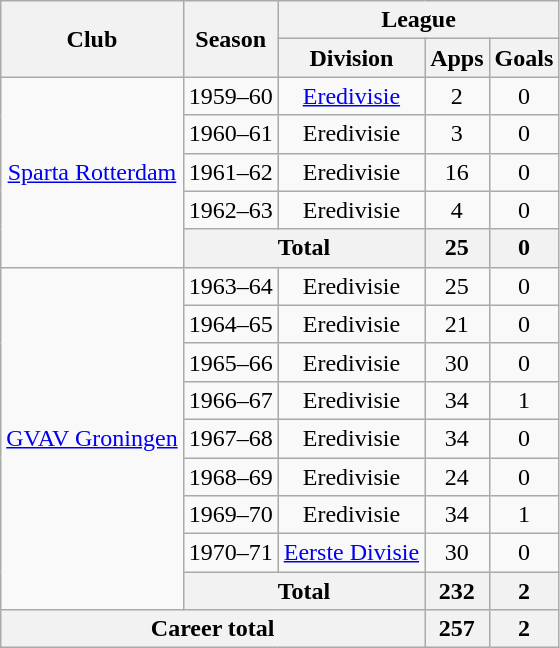<table class="wikitable" style="text-align:center">
<tr>
<th rowspan="2">Club</th>
<th rowspan="2">Season</th>
<th colspan="3">League</th>
</tr>
<tr>
<th>Division</th>
<th>Apps</th>
<th>Goals</th>
</tr>
<tr>
<td rowspan="5"><a href='#'>Sparta Rotterdam</a></td>
<td>1959–60</td>
<td><a href='#'>Eredivisie</a></td>
<td>2</td>
<td>0</td>
</tr>
<tr>
<td>1960–61</td>
<td>Eredivisie</td>
<td>3</td>
<td>0</td>
</tr>
<tr>
<td>1961–62</td>
<td>Eredivisie</td>
<td>16</td>
<td>0</td>
</tr>
<tr>
<td>1962–63</td>
<td>Eredivisie</td>
<td>4</td>
<td>0</td>
</tr>
<tr>
<th colspan="2">Total</th>
<th>25</th>
<th>0</th>
</tr>
<tr>
<td rowspan="9"><a href='#'>GVAV Groningen</a></td>
<td>1963–64</td>
<td>Eredivisie</td>
<td>25</td>
<td>0</td>
</tr>
<tr>
<td>1964–65</td>
<td>Eredivisie</td>
<td>21</td>
<td>0</td>
</tr>
<tr>
<td>1965–66</td>
<td>Eredivisie</td>
<td>30</td>
<td>0</td>
</tr>
<tr>
<td>1966–67</td>
<td>Eredivisie</td>
<td>34</td>
<td>1</td>
</tr>
<tr>
<td>1967–68</td>
<td>Eredivisie</td>
<td>34</td>
<td>0</td>
</tr>
<tr>
<td>1968–69</td>
<td>Eredivisie</td>
<td>24</td>
<td>0</td>
</tr>
<tr>
<td>1969–70</td>
<td>Eredivisie</td>
<td>34</td>
<td>1</td>
</tr>
<tr>
<td>1970–71</td>
<td><a href='#'>Eerste Divisie</a></td>
<td>30</td>
<td>0</td>
</tr>
<tr>
<th colspan="2">Total</th>
<th>232</th>
<th>2</th>
</tr>
<tr>
<th colspan="3">Career total</th>
<th>257</th>
<th>2</th>
</tr>
</table>
